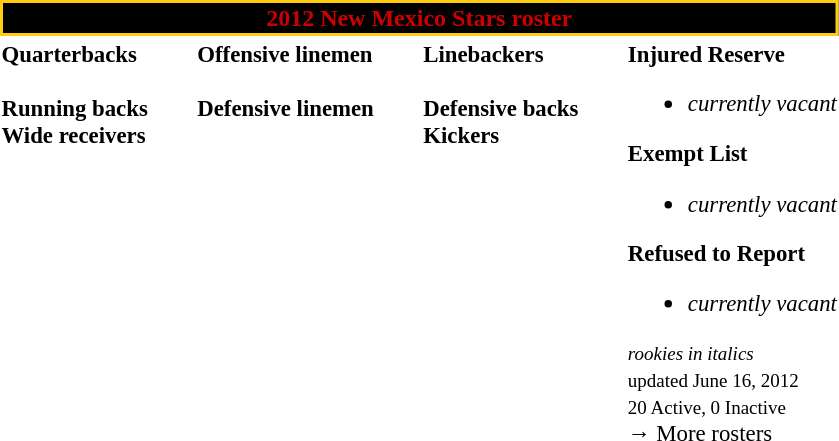<table class="toccolours" style="text-align: left;">
<tr>
<th colspan="7" style="background:#000000; border:2px solid #FFCC11; color:#CD0000; text-align:center;"><strong>2012 New Mexico Stars roster</strong></th>
</tr>
<tr>
<td style="font-size: 95%;vertical-align:top;"><strong>Quarterbacks</strong><br>
<br><strong>Running backs</strong>
<br><strong>Wide receivers</strong>



</td>
<td style="width: 25px;"></td>
<td style="font-size: 95%;vertical-align:top;"><strong>Offensive linemen</strong><br><br><strong>Defensive linemen</strong>



</td>
<td style="width: 25px;"></td>
<td style="font-size: 95%;vertical-align:top;"><strong>Linebackers</strong><br>

<br><strong>Defensive backs</strong>



<br><strong>Kickers</strong>
</td>
<td style="width: 25px;"></td>
<td style="font-size: 95%;vertical-align:top;"><strong>Injured Reserve</strong><br><ul><li><em>currently vacant</em></li></ul><strong>Exempt List</strong><ul><li><em>currently vacant</em></li></ul><strong>Refused to Report</strong><ul><li><em>currently vacant</em></li></ul><small><em>rookies in italics</em><br>  updated June 16, 2012</small><br>
<small>20 Active, 0 Inactive</small><br>→ More rosters</td>
</tr>
<tr>
</tr>
</table>
